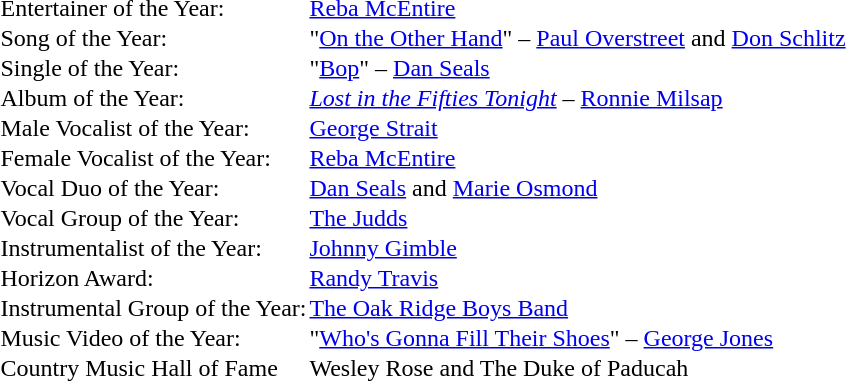<table cellspacing="0" border="0" cellpadding="1">
<tr>
<td>Entertainer of the Year:</td>
<td><a href='#'>Reba McEntire</a></td>
</tr>
<tr>
<td>Song of the Year:</td>
<td>"<a href='#'>On the Other Hand</a>" – <a href='#'>Paul Overstreet</a> and <a href='#'>Don Schlitz</a></td>
</tr>
<tr>
<td>Single of the Year:</td>
<td>"<a href='#'>Bop</a>" – <a href='#'>Dan Seals</a></td>
</tr>
<tr>
<td>Album of the Year:</td>
<td><em><a href='#'>Lost in the Fifties Tonight</a></em> – <a href='#'>Ronnie Milsap</a></td>
</tr>
<tr>
<td>Male Vocalist of the Year:</td>
<td><a href='#'>George Strait</a></td>
</tr>
<tr>
<td>Female Vocalist of the Year:</td>
<td><a href='#'>Reba McEntire</a></td>
</tr>
<tr>
<td>Vocal Duo of the Year:</td>
<td><a href='#'>Dan Seals</a> and <a href='#'>Marie Osmond</a></td>
</tr>
<tr>
<td>Vocal Group of the Year:</td>
<td><a href='#'>The Judds</a></td>
</tr>
<tr>
<td>Instrumentalist of the Year:</td>
<td><a href='#'>Johnny Gimble</a></td>
</tr>
<tr>
<td>Horizon Award:</td>
<td><a href='#'>Randy Travis</a></td>
</tr>
<tr>
<td>Instrumental Group of the Year:</td>
<td><a href='#'>The Oak Ridge Boys Band</a></td>
</tr>
<tr>
<td>Music Video of the Year:</td>
<td>"<a href='#'>Who's Gonna Fill Their Shoes</a>" – <a href='#'>George Jones</a></td>
</tr>
<tr>
<td>Country Music Hall of Fame</td>
<td>Wesley Rose and The Duke of Paducah</td>
</tr>
</table>
